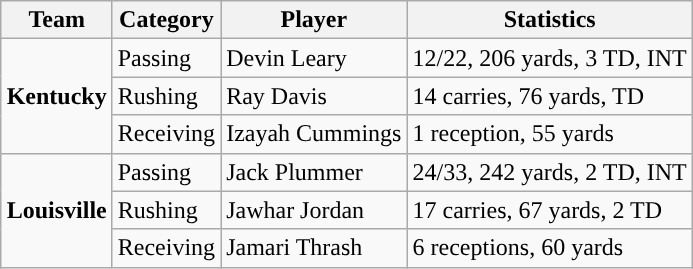<table class="wikitable" style="float: right;">
<tr>
<th>Team</th>
<th>Category</th>
<th>Player</th>
<th>Statistics</th>
</tr>
<tr>
<td rowspan=3><strong>Kentucky</strong></td>
<td>Passing</td>
<td>Devin Leary</td>
<td>12/22, 206 yards, 3 TD, INT</td>
</tr>
<tr>
<td>Rushing</td>
<td>Ray Davis</td>
<td>14 carries, 76 yards, TD</td>
</tr>
<tr>
<td>Receiving</td>
<td>Izayah Cummings</td>
<td>1 reception, 55 yards</td>
</tr>
<tr>
<td rowspan=3><strong>Louisville</strong></td>
<td>Passing</td>
<td>Jack Plummer</td>
<td>24/33, 242 yards, 2 TD, INT</td>
</tr>
<tr>
<td>Rushing</td>
<td>Jawhar Jordan</td>
<td>17 carries, 67 yards, 2 TD</td>
</tr>
<tr>
<td>Receiving</td>
<td>Jamari Thrash</td>
<td>6 receptions, 60 yards</td>
</tr>
</table>
